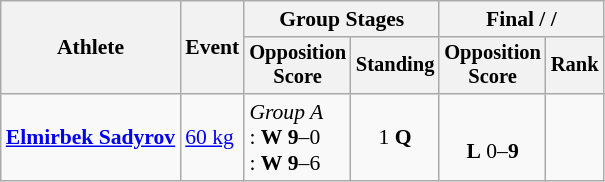<table class=wikitable style=font-size:90%;text-align:center>
<tr>
<th rowspan=2>Athlete</th>
<th rowspan=2>Event</th>
<th colspan=2>Group Stages</th>
<th colspan=2>Final /  / </th>
</tr>
<tr style="font-size:95%">
<th>Opposition<br>Score</th>
<th>Standing</th>
<th>Opposition<br>Score</th>
<th>Rank</th>
</tr>
<tr>
<td align=left><strong><a href='#'>Elmirbek Sadyrov</a></strong></td>
<td align=left><a href='#'>60 kg</a></td>
<td align=left><em>Group A</em><br>: <strong>W</strong> <strong>9</strong>–0<br>: <strong>W</strong> <strong>9</strong>–6</td>
<td>1 <strong>Q</strong></td>
<td><br> <strong>L</strong> 0–<strong>9</strong></td>
<td></td>
</tr>
</table>
